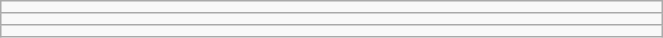<table class="wikitable" style=" text-align:center; font-size:110%;" width="35%">
<tr>
<td></td>
</tr>
<tr>
<td></td>
</tr>
<tr>
<td></td>
</tr>
</table>
